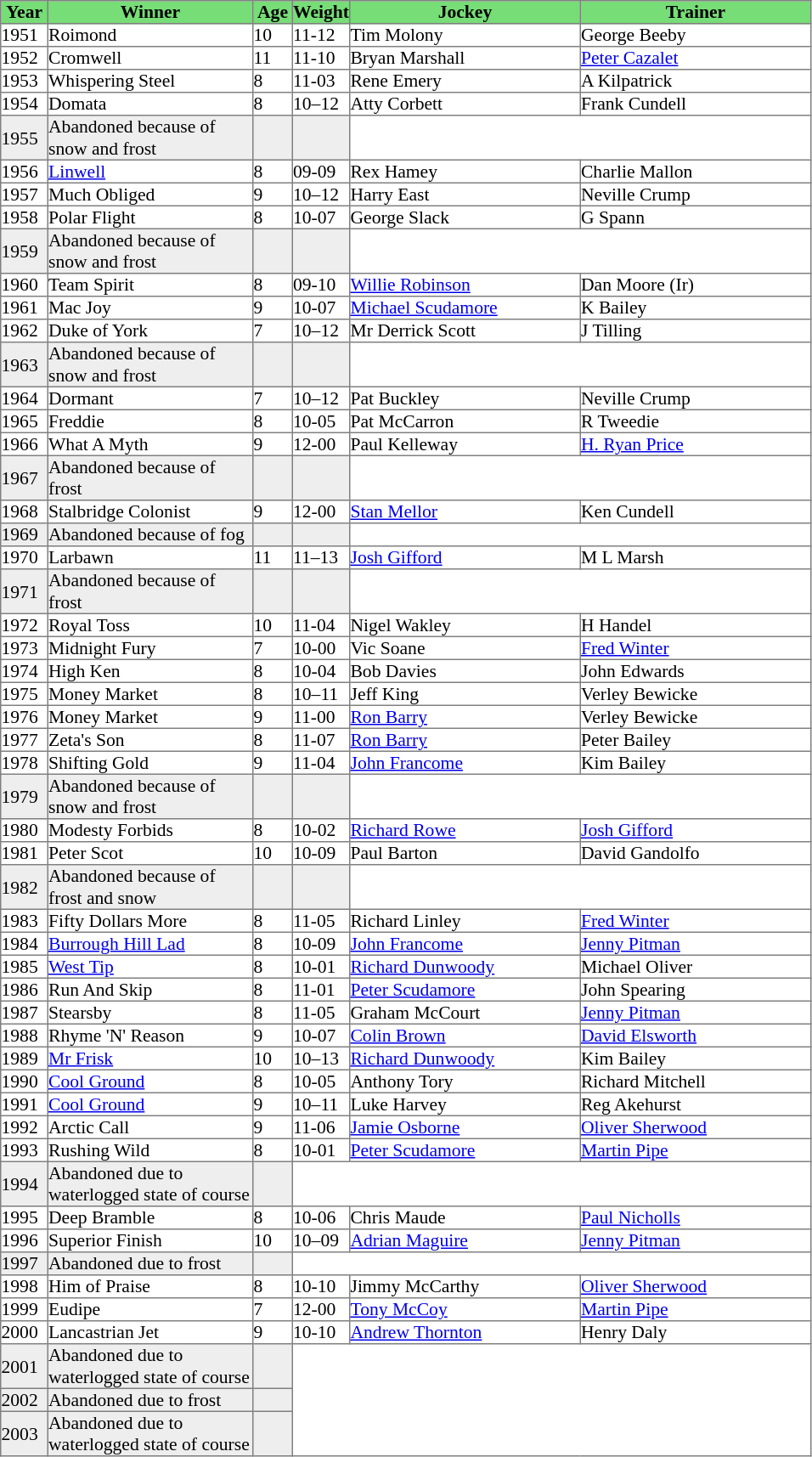<table class = "sortable" | border="1" cellpadding="0" style="border-collapse: collapse; font-size:90%">
<tr bgcolor="#77dd77" align="center">
<th style="width:36px"><strong>Year</strong></th>
<th style="width:160px"><strong>Winner</strong></th>
<th style="width:30px"><strong>Age</strong></th>
<th style="width:40px"><strong>Weight</strong></th>
<th style="width:180px"><strong>Jockey</strong></th>
<th style="width:180px"><strong>Trainer</strong></th>
</tr>
<tr>
<td>1951 </td>
<td>Roimond</td>
<td>10</td>
<td>11-12</td>
<td>Tim Molony</td>
<td>George Beeby</td>
</tr>
<tr>
<td>1952</td>
<td>Cromwell</td>
<td>11</td>
<td>11-10</td>
<td>Bryan Marshall</td>
<td><a href='#'>Peter Cazalet</a></td>
</tr>
<tr>
<td>1953</td>
<td>Whispering Steel</td>
<td>8</td>
<td>11-03</td>
<td>Rene Emery</td>
<td>A Kilpatrick</td>
</tr>
<tr>
<td>1954</td>
<td>Domata</td>
<td>8</td>
<td>10–12</td>
<td>Atty Corbett</td>
<td>Frank Cundell</td>
</tr>
<tr bgcolor="#eeeeee">
<td>1955 <td>Abandoned because of snow and frost</td></td>
<td></td>
<td></td>
</tr>
<tr>
<td>1956</td>
<td><a href='#'>Linwell</a></td>
<td>8</td>
<td>09-09</td>
<td>Rex Hamey</td>
<td>Charlie Mallon</td>
</tr>
<tr>
<td>1957</td>
<td>Much Obliged</td>
<td>9</td>
<td>10–12</td>
<td>Harry East</td>
<td>Neville Crump</td>
</tr>
<tr>
<td>1958</td>
<td>Polar Flight</td>
<td>8</td>
<td>10-07</td>
<td>George Slack</td>
<td>G Spann</td>
</tr>
<tr bgcolor="#eeeeee">
<td>1959 <td>Abandoned because of snow and frost</td></td>
<td></td>
<td></td>
</tr>
<tr>
<td>1960</td>
<td>Team Spirit</td>
<td>8</td>
<td>09-10</td>
<td><a href='#'>Willie Robinson</a></td>
<td>Dan Moore (Ir)</td>
</tr>
<tr>
<td>1961</td>
<td>Mac Joy</td>
<td>9</td>
<td>10-07</td>
<td><a href='#'>Michael Scudamore</a></td>
<td>K Bailey</td>
</tr>
<tr>
<td>1962</td>
<td>Duke of York</td>
<td>7</td>
<td>10–12</td>
<td>Mr Derrick Scott</td>
<td>J Tilling</td>
</tr>
<tr bgcolor="#eeeeee">
<td>1963 <td>Abandoned because of snow and frost</td></td>
<td></td>
<td></td>
</tr>
<tr>
<td>1964</td>
<td>Dormant</td>
<td>7</td>
<td>10–12</td>
<td>Pat Buckley</td>
<td>Neville Crump</td>
</tr>
<tr>
<td>1965</td>
<td>Freddie</td>
<td>8</td>
<td>10-05</td>
<td>Pat McCarron</td>
<td>R Tweedie</td>
</tr>
<tr>
<td>1966</td>
<td>What A Myth</td>
<td>9</td>
<td>12-00</td>
<td>Paul Kelleway</td>
<td><a href='#'>H. Ryan Price</a></td>
</tr>
<tr bgcolor="#eeeeee">
<td>1967 <td>Abandoned because of frost</td></td>
<td></td>
<td></td>
</tr>
<tr>
<td>1968</td>
<td>Stalbridge Colonist</td>
<td>9</td>
<td>12-00</td>
<td><a href='#'>Stan Mellor</a></td>
<td>Ken Cundell</td>
</tr>
<tr bgcolor="#eeeeee">
<td>1969 <td>Abandoned because of fog</td></td>
<td></td>
<td></td>
</tr>
<tr>
<td>1970</td>
<td>Larbawn</td>
<td>11</td>
<td>11–13</td>
<td><a href='#'>Josh Gifford</a></td>
<td>M L Marsh</td>
</tr>
<tr bgcolor="#eeeeee">
<td>1971 <td>Abandoned because of frost</td></td>
<td></td>
<td></td>
</tr>
<tr>
<td>1972</td>
<td>Royal Toss</td>
<td>10</td>
<td>11-04</td>
<td>Nigel Wakley</td>
<td>H Handel</td>
</tr>
<tr>
<td>1973</td>
<td>Midnight Fury</td>
<td>7</td>
<td>10-00</td>
<td>Vic Soane</td>
<td><a href='#'>Fred Winter</a></td>
</tr>
<tr>
<td>1974</td>
<td>High Ken</td>
<td>8</td>
<td>10-04</td>
<td>Bob Davies</td>
<td>John Edwards</td>
</tr>
<tr>
<td>1975</td>
<td>Money Market</td>
<td>8</td>
<td>10–11</td>
<td>Jeff King</td>
<td>Verley Bewicke</td>
</tr>
<tr>
<td>1976</td>
<td>Money Market</td>
<td>9</td>
<td>11-00</td>
<td><a href='#'>Ron Barry</a></td>
<td>Verley Bewicke</td>
</tr>
<tr>
<td>1977</td>
<td>Zeta's Son</td>
<td>8</td>
<td>11-07</td>
<td><a href='#'>Ron Barry</a></td>
<td>Peter Bailey</td>
</tr>
<tr>
<td>1978</td>
<td>Shifting Gold</td>
<td>9</td>
<td>11-04</td>
<td><a href='#'>John Francome</a></td>
<td>Kim Bailey</td>
</tr>
<tr bgcolor="#eeeeee">
<td>1979 <td>Abandoned because of snow and frost</td></td>
<td></td>
<td></td>
</tr>
<tr>
<td>1980</td>
<td>Modesty Forbids</td>
<td>8</td>
<td>10-02</td>
<td><a href='#'>Richard Rowe</a></td>
<td><a href='#'>Josh Gifford</a></td>
</tr>
<tr>
<td>1981</td>
<td>Peter Scot</td>
<td>10</td>
<td>10-09</td>
<td>Paul Barton</td>
<td>David Gandolfo</td>
</tr>
<tr bgcolor="#eeeeee">
<td>1982 <td>Abandoned because of frost and snow</td></td>
<td></td>
<td></td>
</tr>
<tr>
<td>1983</td>
<td>Fifty Dollars More</td>
<td>8</td>
<td>11-05</td>
<td>Richard Linley</td>
<td><a href='#'>Fred Winter</a></td>
</tr>
<tr>
<td>1984</td>
<td><a href='#'>Burrough Hill Lad</a></td>
<td>8</td>
<td>10-09</td>
<td><a href='#'>John Francome</a></td>
<td><a href='#'>Jenny Pitman</a></td>
</tr>
<tr>
<td>1985</td>
<td><a href='#'>West Tip</a></td>
<td>8</td>
<td>10-01</td>
<td><a href='#'>Richard Dunwoody</a></td>
<td>Michael Oliver</td>
</tr>
<tr>
<td>1986</td>
<td>Run And Skip</td>
<td>8</td>
<td>11-01</td>
<td><a href='#'>Peter Scudamore</a></td>
<td>John Spearing</td>
</tr>
<tr>
<td>1987</td>
<td>Stearsby</td>
<td>8</td>
<td>11-05</td>
<td>Graham McCourt</td>
<td><a href='#'>Jenny Pitman</a></td>
</tr>
<tr>
<td>1988</td>
<td>Rhyme 'N' Reason</td>
<td>9</td>
<td>10-07</td>
<td><a href='#'>Colin Brown</a></td>
<td><a href='#'>David Elsworth</a></td>
</tr>
<tr>
<td>1989</td>
<td><a href='#'>Mr Frisk</a></td>
<td>10</td>
<td>10–13</td>
<td><a href='#'>Richard Dunwoody</a></td>
<td>Kim Bailey</td>
</tr>
<tr>
<td>1990</td>
<td><a href='#'>Cool Ground</a></td>
<td>8</td>
<td>10-05</td>
<td>Anthony Tory</td>
<td>Richard Mitchell</td>
</tr>
<tr>
<td>1991</td>
<td><a href='#'>Cool Ground</a></td>
<td>9</td>
<td>10–11</td>
<td>Luke Harvey</td>
<td>Reg Akehurst</td>
</tr>
<tr>
<td>1992</td>
<td>Arctic Call</td>
<td>9</td>
<td>11-06</td>
<td><a href='#'>Jamie Osborne</a></td>
<td><a href='#'>Oliver Sherwood</a></td>
</tr>
<tr>
<td>1993</td>
<td>Rushing Wild</td>
<td>8</td>
<td>10-01</td>
<td><a href='#'>Peter Scudamore</a></td>
<td><a href='#'>Martin Pipe</a></td>
</tr>
<tr bgcolor="#eeeeee">
<td>1994<br><td> Abandoned due to waterlogged state of course</td></td>
<td></td>
</tr>
<tr>
<td>1995</td>
<td>Deep Bramble</td>
<td>8</td>
<td>10-06</td>
<td>Chris Maude</td>
<td><a href='#'>Paul Nicholls</a></td>
</tr>
<tr>
<td>1996</td>
<td>Superior Finish</td>
<td>10</td>
<td>10–09</td>
<td><a href='#'>Adrian Maguire</a></td>
<td><a href='#'>Jenny Pitman</a></td>
</tr>
<tr bgcolor="#eeeeee">
<td>1997<br><td> Abandoned due to frost </td></td>
<td></td>
</tr>
<tr>
<td>1998</td>
<td>Him of Praise</td>
<td>8</td>
<td>10-10</td>
<td>Jimmy McCarthy</td>
<td><a href='#'>Oliver Sherwood</a></td>
</tr>
<tr>
<td>1999</td>
<td>Eudipe</td>
<td>7</td>
<td>12-00</td>
<td><a href='#'>Tony McCoy</a></td>
<td><a href='#'>Martin Pipe</a></td>
</tr>
<tr>
<td>2000</td>
<td>Lancastrian Jet</td>
<td>9</td>
<td>10-10</td>
<td><a href='#'>Andrew Thornton</a></td>
<td>Henry Daly</td>
</tr>
<tr bgcolor="#eeeeee">
<td>2001<br><td> Abandoned due to waterlogged state of course</td></td>
<td></td>
</tr>
<tr bgcolor="#eeeeee">
<td>2002<br><td> Abandoned due to frost</td></td>
<td></td>
</tr>
<tr bgcolor="#eeeeee">
<td>2003<br><td> Abandoned due to waterlogged state of course</td></td>
<td></td>
</tr>
</table>
